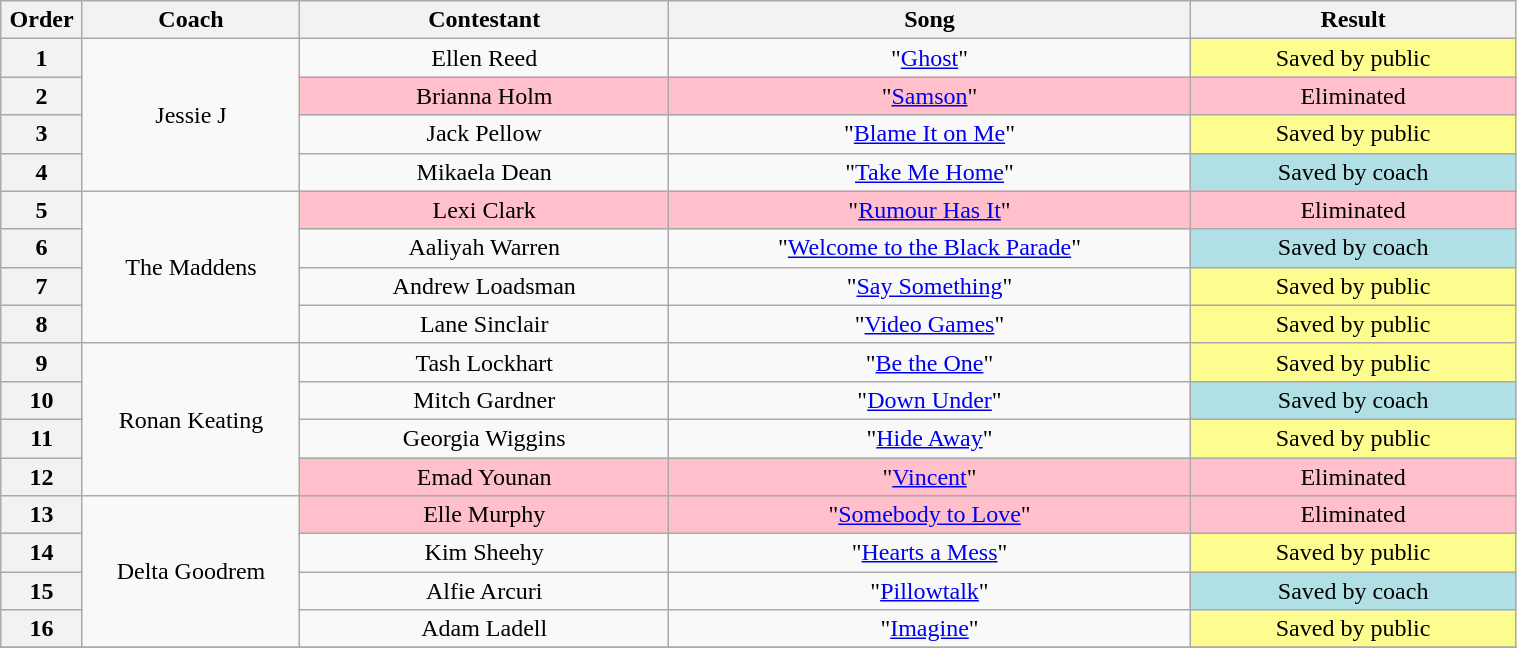<table class="wikitable" style="text-align:center; width:80%;">
<tr>
<th width="1%">Order</th>
<th width="10%">Coach</th>
<th width="17%">Contestant</th>
<th width="24%">Song</th>
<th width="15%">Result</th>
</tr>
<tr>
<th scope="row">1</th>
<td rowspan="4">Jessie J</td>
<td>Ellen Reed</td>
<td>"<a href='#'>Ghost</a>"</td>
<td bgcolor="#fdfc8f">Saved by public</td>
</tr>
<tr>
<th scope="row">2</th>
<td bgcolor=pink>Brianna Holm</td>
<td bgcolor=pink>"<a href='#'>Samson</a>"</td>
<td bgcolor=pink>Eliminated</td>
</tr>
<tr>
<th scope="row">3</th>
<td>Jack Pellow</td>
<td>"<a href='#'>Blame It on Me</a>"</td>
<td bgcolor="#fdfc8f">Saved by public</td>
</tr>
<tr>
<th scope="row">4</th>
<td>Mikaela Dean</td>
<td>"<a href='#'>Take Me Home</a>"</td>
<td style="background:powderblue">Saved by coach</td>
</tr>
<tr>
<th scope="row">5</th>
<td rowspan="4">The Maddens</td>
<td bgcolor=pink>Lexi Clark</td>
<td bgcolor=pink>"<a href='#'>Rumour Has It</a>"</td>
<td bgcolor=pink>Eliminated</td>
</tr>
<tr>
<th scope="row">6</th>
<td>Aaliyah Warren</td>
<td>"<a href='#'>Welcome to the Black Parade</a>"</td>
<td style="background:powderblue">Saved by coach</td>
</tr>
<tr>
<th scope="row">7</th>
<td>Andrew Loadsman</td>
<td>"<a href='#'>Say Something</a>"</td>
<td bgcolor="#fdfc8f">Saved by public</td>
</tr>
<tr>
<th scope="row">8</th>
<td>Lane Sinclair</td>
<td>"<a href='#'>Video Games</a>"</td>
<td bgcolor="#fdfc8f">Saved by public</td>
</tr>
<tr>
<th scope="row">9</th>
<td rowspan="4">Ronan Keating</td>
<td>Tash Lockhart</td>
<td>"<a href='#'>Be the One</a>"</td>
<td bgcolor="#fdfc8f">Saved by public</td>
</tr>
<tr>
<th scope="row">10</th>
<td>Mitch Gardner</td>
<td>"<a href='#'>Down Under</a>"</td>
<td style="background:powderblue">Saved by coach</td>
</tr>
<tr>
<th scope="row">11</th>
<td>Georgia Wiggins</td>
<td>"<a href='#'>Hide Away</a>"</td>
<td bgcolor="#fdfc8f">Saved by public</td>
</tr>
<tr>
<th scope="row">12</th>
<td bgcolor=pink>Emad Younan</td>
<td bgcolor=pink>"<a href='#'>Vincent</a>"</td>
<td bgcolor=pink>Eliminated</td>
</tr>
<tr>
<th scope="row">13</th>
<td rowspan="4">Delta Goodrem</td>
<td bgcolor=pink>Elle Murphy</td>
<td bgcolor=pink>"<a href='#'>Somebody to Love</a>"</td>
<td bgcolor=pink>Eliminated</td>
</tr>
<tr>
<th scope="row">14</th>
<td>Kim Sheehy</td>
<td>"<a href='#'>Hearts a Mess</a>"</td>
<td bgcolor="#fdfc8f">Saved by public</td>
</tr>
<tr>
<th scope="row">15</th>
<td>Alfie Arcuri</td>
<td>"<a href='#'>Pillowtalk</a>"</td>
<td style="background:powderblue">Saved by coach</td>
</tr>
<tr>
<th scope="row">16</th>
<td>Adam Ladell</td>
<td>"<a href='#'>Imagine</a>"</td>
<td bgcolor="#fdfc8f">Saved by public</td>
</tr>
<tr>
</tr>
</table>
